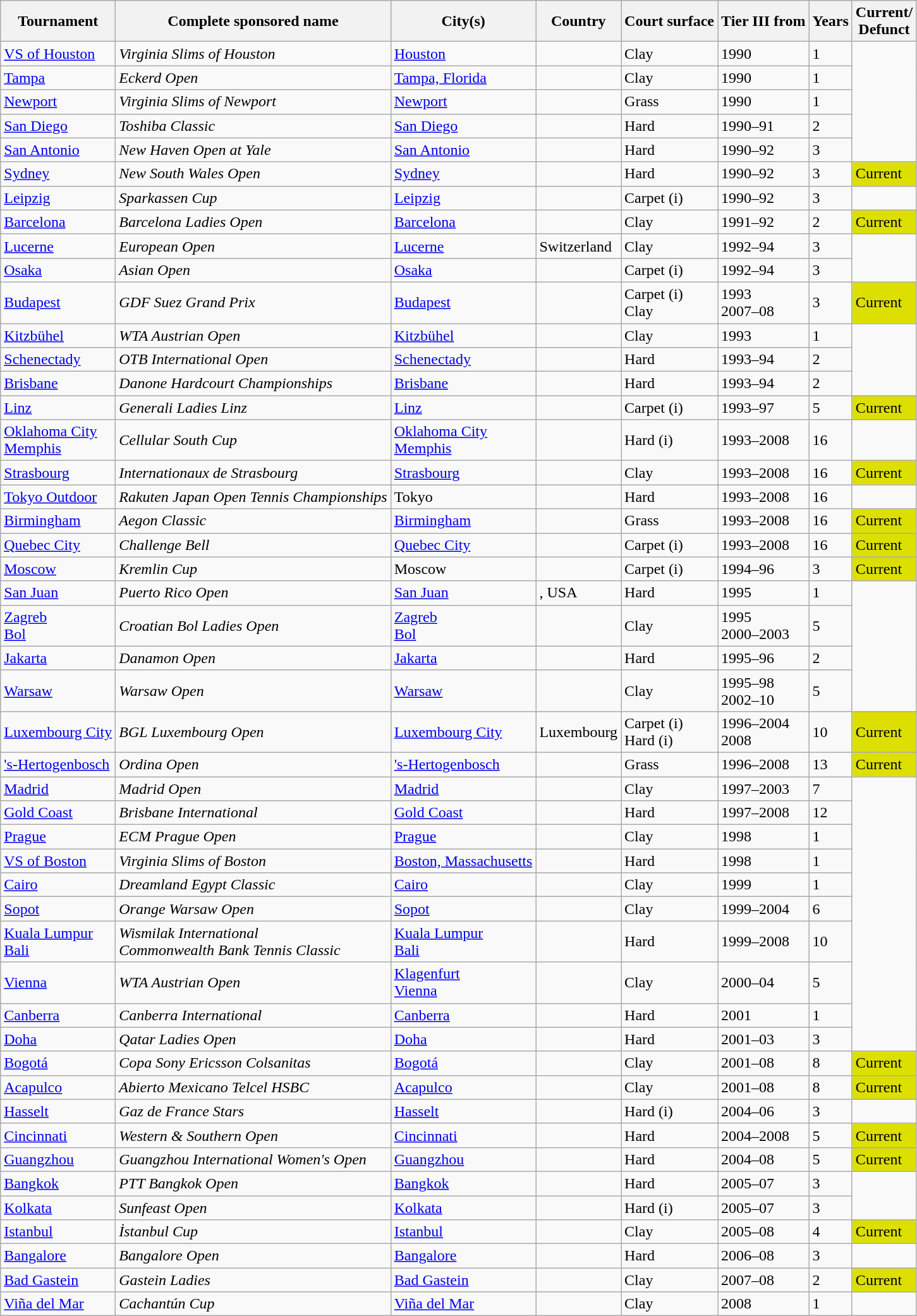<table class="sortable wikitable">
<tr>
<th>Tournament</th>
<th>Complete sponsored name</th>
<th>City(s)</th>
<th>Country </th>
<th>Court surface</th>
<th>Tier III from</th>
<th>Years</th>
<th>Current/<br>Defunct</th>
</tr>
<tr>
<td><a href='#'>VS of Houston</a></td>
<td><em>Virginia Slims of Houston</em></td>
<td><a href='#'>Houston</a></td>
<td></td>
<td>Clay</td>
<td>1990</td>
<td>1</td>
</tr>
<tr>
<td><a href='#'>Tampa</a></td>
<td><em>Eckerd Open</em></td>
<td><a href='#'>Tampa, Florida</a></td>
<td></td>
<td>Clay</td>
<td>1990</td>
<td>1</td>
</tr>
<tr>
<td><a href='#'>Newport</a></td>
<td><em>Virginia Slims of Newport</em></td>
<td><a href='#'>Newport</a></td>
<td></td>
<td>Grass</td>
<td>1990</td>
<td>1</td>
</tr>
<tr>
<td><a href='#'>San Diego</a></td>
<td><em>Toshiba Classic</em></td>
<td><a href='#'>San Diego</a></td>
<td></td>
<td>Hard</td>
<td>1990–91</td>
<td>2</td>
</tr>
<tr>
<td><a href='#'>San Antonio</a></td>
<td><em>New Haven Open at Yale</em></td>
<td><a href='#'>San Antonio</a></td>
<td></td>
<td>Hard</td>
<td>1990–92</td>
<td>3</td>
</tr>
<tr>
<td><a href='#'>Sydney</a></td>
<td><em>New South Wales Open</em></td>
<td><a href='#'>Sydney</a></td>
<td></td>
<td>Hard</td>
<td>1990–92</td>
<td>3</td>
<td bgcolor=#ddddff;>Current</td>
</tr>
<tr>
<td><a href='#'>Leipzig</a></td>
<td><em>Sparkassen Cup</em></td>
<td><a href='#'>Leipzig</a></td>
<td></td>
<td>Carpet (i)</td>
<td>1990–92</td>
<td>3</td>
</tr>
<tr>
<td><a href='#'>Barcelona</a></td>
<td><em>Barcelona Ladies Open</em></td>
<td><a href='#'>Barcelona</a></td>
<td></td>
<td>Clay</td>
<td>1991–92</td>
<td>2</td>
<td bgcolor=#ddddff;>Current</td>
</tr>
<tr>
<td><a href='#'>Lucerne</a></td>
<td><em>European Open</em></td>
<td><a href='#'>Lucerne</a></td>
<td> Switzerland</td>
<td>Clay</td>
<td>1992–94</td>
<td>3</td>
</tr>
<tr>
<td><a href='#'>Osaka</a></td>
<td><em>Asian Open</em></td>
<td><a href='#'>Osaka</a></td>
<td></td>
<td>Carpet (i)</td>
<td>1992–94</td>
<td>3</td>
</tr>
<tr>
<td><a href='#'>Budapest</a></td>
<td><em>GDF Suez Grand Prix</em></td>
<td><a href='#'>Budapest</a></td>
<td></td>
<td>Carpet (i) <br>Clay </td>
<td>1993<br>2007–08</td>
<td>3</td>
<td bgcolor=#ddddff;>Current</td>
</tr>
<tr>
<td><a href='#'>Kitzbühel</a></td>
<td><em>WTA Austrian Open</em></td>
<td><a href='#'>Kitzbühel</a></td>
<td></td>
<td>Clay</td>
<td>1993</td>
<td>1</td>
</tr>
<tr>
<td><a href='#'>Schenectady</a></td>
<td><em>OTB International Open</em></td>
<td><a href='#'>Schenectady</a></td>
<td></td>
<td>Hard</td>
<td>1993–94</td>
<td>2</td>
</tr>
<tr>
<td><a href='#'>Brisbane</a></td>
<td><em>Danone Hardcourt Championships</em></td>
<td><a href='#'>Brisbane</a></td>
<td></td>
<td>Hard</td>
<td>1993–94</td>
<td>2</td>
</tr>
<tr>
<td><a href='#'>Linz</a></td>
<td><em>Generali Ladies Linz</em></td>
<td><a href='#'>Linz</a></td>
<td></td>
<td>Carpet (i)</td>
<td>1993–97</td>
<td>5</td>
<td bgcolor=#ddddff;>Current</td>
</tr>
<tr>
<td><a href='#'>Oklahoma City<br>Memphis</a></td>
<td><em>Cellular South Cup</em></td>
<td><a href='#'>Oklahoma City</a> <br><a href='#'>Memphis</a> </td>
<td></td>
<td>Hard (i)</td>
<td>1993–2008</td>
<td>16</td>
</tr>
<tr>
<td><a href='#'>Strasbourg</a></td>
<td><em>Internationaux de Strasbourg</em></td>
<td><a href='#'>Strasbourg</a></td>
<td></td>
<td>Clay</td>
<td>1993–2008</td>
<td>16</td>
<td bgcolor=#ddddff;>Current</td>
</tr>
<tr>
<td><a href='#'>Tokyo Outdoor</a></td>
<td><em>Rakuten Japan Open Tennis Championships</em></td>
<td>Tokyo</td>
<td></td>
<td>Hard</td>
<td>1993–2008</td>
<td>16</td>
</tr>
<tr>
<td><a href='#'>Birmingham</a></td>
<td><em>Aegon Classic</em></td>
<td><a href='#'>Birmingham</a></td>
<td></td>
<td>Grass</td>
<td>1993–2008</td>
<td>16</td>
<td bgcolor=#ddddff;>Current</td>
</tr>
<tr>
<td><a href='#'>Quebec City</a></td>
<td><em>Challenge Bell</em></td>
<td><a href='#'>Quebec City</a></td>
<td></td>
<td>Carpet (i)</td>
<td>1993–2008</td>
<td>16</td>
<td bgcolor=#ddddff;>Current</td>
</tr>
<tr>
<td><a href='#'>Moscow</a></td>
<td><em>Kremlin Cup</em></td>
<td>Moscow</td>
<td></td>
<td>Carpet (i)</td>
<td>1994–96</td>
<td>3</td>
<td bgcolor=#ddddff;>Current</td>
</tr>
<tr>
<td><a href='#'>San Juan</a></td>
<td><em>Puerto Rico Open</em></td>
<td><a href='#'>San Juan</a></td>
<td>, USA</td>
<td>Hard</td>
<td>1995</td>
<td>1</td>
</tr>
<tr>
<td><a href='#'>Zagreb<br>Bol</a></td>
<td><em>Croatian Bol Ladies Open</em></td>
<td><a href='#'>Zagreb</a> <br><a href='#'>Bol</a> </td>
<td></td>
<td>Clay</td>
<td>1995<br>2000–2003</td>
<td>5</td>
</tr>
<tr>
<td><a href='#'>Jakarta</a></td>
<td><em>Danamon Open</em></td>
<td><a href='#'>Jakarta</a></td>
<td></td>
<td>Hard</td>
<td>1995–96</td>
<td>2</td>
</tr>
<tr>
<td><a href='#'>Warsaw</a></td>
<td><em>Warsaw Open</em></td>
<td><a href='#'>Warsaw</a></td>
<td></td>
<td>Clay</td>
<td>1995–98<br>2002–10</td>
<td>5</td>
</tr>
<tr>
<td><a href='#'>Luxembourg City</a></td>
<td><em>BGL Luxembourg Open</em></td>
<td><a href='#'>Luxembourg City</a></td>
<td> Luxembourg</td>
<td>Carpet (i) <br>Hard (i) </td>
<td>1996–2004<br>2008</td>
<td>10</td>
<td bgcolor=#ddddff;>Current</td>
</tr>
<tr>
<td><a href='#'>'s-Hertogenbosch</a></td>
<td><em>Ordina Open</em></td>
<td><a href='#'>'s-Hertogenbosch</a></td>
<td></td>
<td>Grass</td>
<td>1996–2008</td>
<td>13</td>
<td bgcolor=#ddddff;>Current</td>
</tr>
<tr>
<td><a href='#'>Madrid</a></td>
<td><em>Madrid Open</em></td>
<td><a href='#'>Madrid</a></td>
<td></td>
<td>Clay</td>
<td>1997–2003</td>
<td>7</td>
</tr>
<tr>
<td><a href='#'>Gold Coast</a></td>
<td><em>Brisbane International</em></td>
<td><a href='#'>Gold Coast</a></td>
<td></td>
<td>Hard</td>
<td>1997–2008</td>
<td>12</td>
</tr>
<tr>
<td><a href='#'>Prague</a></td>
<td><em>ECM Prague Open</em></td>
<td><a href='#'>Prague</a></td>
<td></td>
<td>Clay</td>
<td>1998</td>
<td>1</td>
</tr>
<tr>
<td><a href='#'>VS of Boston</a></td>
<td><em>Virginia Slims of Boston</em></td>
<td><a href='#'>Boston, Massachusetts</a></td>
<td></td>
<td>Hard</td>
<td>1998</td>
<td>1</td>
</tr>
<tr>
<td><a href='#'>Cairo</a></td>
<td><em>Dreamland Egypt Classic</em></td>
<td><a href='#'>Cairo</a></td>
<td></td>
<td>Clay</td>
<td>1999</td>
<td>1</td>
</tr>
<tr>
<td><a href='#'>Sopot</a></td>
<td><em>Orange Warsaw Open</em></td>
<td><a href='#'>Sopot</a></td>
<td></td>
<td>Clay</td>
<td>1999–2004</td>
<td>6</td>
</tr>
<tr>
<td><a href='#'>Kuala Lumpur<br>Bali</a></td>
<td><em>Wismilak International</em> <br><em>Commonwealth Bank Tennis Classic</em> </td>
<td><a href='#'>Kuala Lumpur</a> <br><a href='#'>Bali</a> </td>
<td> <br></td>
<td>Hard</td>
<td>1999–2008</td>
<td>10</td>
</tr>
<tr>
<td><a href='#'>Vienna</a></td>
<td><em>WTA Austrian Open</em></td>
<td><a href='#'>Klagenfurt</a> <br><a href='#'>Vienna</a> </td>
<td></td>
<td>Clay</td>
<td>2000–04</td>
<td>5</td>
</tr>
<tr>
<td><a href='#'>Canberra</a></td>
<td><em>Canberra International</em></td>
<td><a href='#'>Canberra</a></td>
<td></td>
<td>Hard</td>
<td>2001</td>
<td>1</td>
</tr>
<tr>
<td><a href='#'>Doha</a></td>
<td><em>Qatar Ladies Open</em></td>
<td><a href='#'>Doha</a></td>
<td></td>
<td>Hard</td>
<td>2001–03</td>
<td>3</td>
</tr>
<tr>
<td><a href='#'>Bogotá</a></td>
<td><em>Copa Sony Ericsson Colsanitas</em></td>
<td><a href='#'>Bogotá</a></td>
<td></td>
<td>Clay</td>
<td>2001–08</td>
<td>8</td>
<td bgcolor=#ddddff;>Current</td>
</tr>
<tr>
<td><a href='#'>Acapulco</a></td>
<td><em>Abierto Mexicano Telcel HSBC</em></td>
<td><a href='#'>Acapulco</a></td>
<td></td>
<td>Clay</td>
<td>2001–08</td>
<td>8</td>
<td bgcolor=#ddddff;>Current</td>
</tr>
<tr>
<td><a href='#'>Hasselt</a></td>
<td><em>Gaz de France Stars</em></td>
<td><a href='#'>Hasselt</a></td>
<td></td>
<td>Hard (i)</td>
<td>2004–06</td>
<td>3</td>
</tr>
<tr>
<td><a href='#'>Cincinnati</a></td>
<td><em>Western & Southern Open</em></td>
<td><a href='#'>Cincinnati</a></td>
<td></td>
<td>Hard</td>
<td>2004–2008</td>
<td>5</td>
<td bgcolor=#ddddff;>Current</td>
</tr>
<tr>
<td><a href='#'>Guangzhou</a></td>
<td><em>Guangzhou International Women's Open</em></td>
<td><a href='#'>Guangzhou</a></td>
<td></td>
<td>Hard</td>
<td>2004–08</td>
<td>5</td>
<td bgcolor=#ddddff;>Current</td>
</tr>
<tr>
<td><a href='#'>Bangkok</a></td>
<td><em>PTT Bangkok Open</em></td>
<td><a href='#'>Bangkok</a></td>
<td></td>
<td>Hard</td>
<td>2005–07</td>
<td>3</td>
</tr>
<tr>
<td><a href='#'>Kolkata</a></td>
<td><em>Sunfeast Open</em></td>
<td><a href='#'>Kolkata</a></td>
<td></td>
<td>Hard (i)</td>
<td>2005–07</td>
<td>3</td>
</tr>
<tr>
<td><a href='#'>Istanbul</a></td>
<td><em>İstanbul Cup</em></td>
<td><a href='#'>Istanbul</a></td>
<td></td>
<td>Clay</td>
<td>2005–08</td>
<td>4</td>
<td bgcolor=#ddddff;>Current</td>
</tr>
<tr>
<td><a href='#'>Bangalore</a></td>
<td><em>Bangalore Open</em></td>
<td><a href='#'>Bangalore</a></td>
<td></td>
<td>Hard</td>
<td>2006–08</td>
<td>3</td>
</tr>
<tr>
<td><a href='#'>Bad Gastein</a></td>
<td><em>Gastein Ladies</em></td>
<td><a href='#'>Bad Gastein</a></td>
<td></td>
<td>Clay</td>
<td>2007–08</td>
<td>2</td>
<td bgcolor=#ddddff;>Current</td>
</tr>
<tr>
<td><a href='#'>Viña del Mar</a></td>
<td><em>Cachantún Cup</em></td>
<td><a href='#'>Viña del Mar</a></td>
<td></td>
<td>Clay</td>
<td>2008</td>
<td>1</td>
</tr>
</table>
